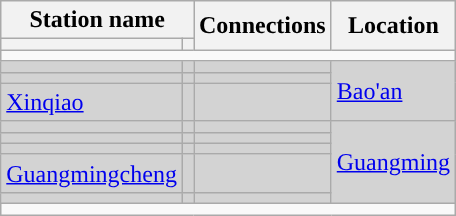<table class="wikitable">
<tr>
<th colspan="2">Station name</th>
<th rowspan="2">Connections</th>
<th rowspan="2">Location</th>
</tr>
<tr>
<th></th>
<th></th>
</tr>
<tr style="background:#">
<td colspan = "7"></td>
</tr>
<tr bgcolor="lightgrey">
<td></td>
<td></td>
<td></td>
<td rowspan=3><a href='#'>Bao'an</a></td>
</tr>
<tr bgcolor="lightgrey">
<td></td>
<td></td>
<td></td>
</tr>
<tr bgcolor="lightgrey">
<td><a href='#'>Xinqiao</a></td>
<td></td>
<td></td>
</tr>
<tr bgcolor="lightgrey">
<td></td>
<td></td>
<td></td>
<td rowspan=5><a href='#'>Guangming</a></td>
</tr>
<tr bgcolor="lightgrey">
<td></td>
<td></td>
<td></td>
</tr>
<tr bgcolor="lightgrey">
<td></td>
<td></td>
<td></td>
</tr>
<tr bgcolor="lightgrey">
<td><a href='#'>Guangmingcheng</a></td>
<td></td>
<td> </td>
</tr>
<tr bgcolor="lightgrey">
<td></td>
<td></td>
<td></td>
</tr>
<tr style="background:#">
<td colspan = "7"></td>
</tr>
</table>
